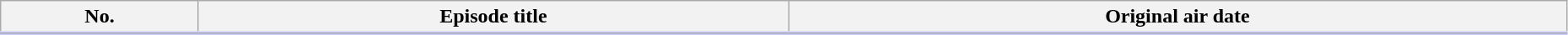<table class="wikitable" width="98%" style="background:#FFF;">
<tr style="border-bottom:3px solid #CCF">
<th>No.</th>
<th>Episode title</th>
<th>Original air date</th>
</tr>
<tr>
</tr>
</table>
